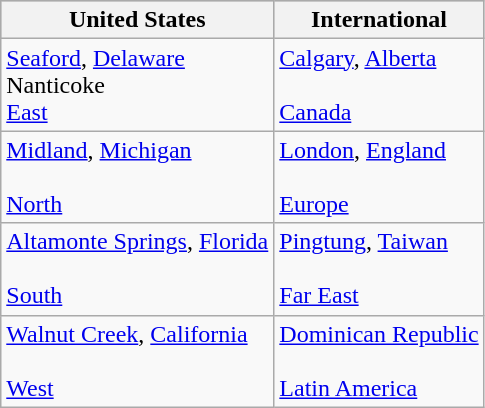<table class="wikitable">
<tr style="background:#bebebe;">
<th>United States</th>
<th>International</th>
</tr>
<tr>
<td> <a href='#'>Seaford</a>, <a href='#'>Delaware</a><br>Nanticoke<br><a href='#'>East</a></td>
<td> <a href='#'>Calgary</a>, <a href='#'>Alberta</a><br><br><a href='#'>Canada</a></td>
</tr>
<tr>
<td> <a href='#'>Midland</a>, <a href='#'>Michigan</a><br><br><a href='#'>North</a></td>
<td> <a href='#'>London</a>, <a href='#'>England</a><br><br><a href='#'>Europe</a></td>
</tr>
<tr>
<td> <a href='#'>Altamonte Springs</a>, <a href='#'>Florida</a><br><br><a href='#'>South</a></td>
<td> <a href='#'>Pingtung</a>, <a href='#'>Taiwan</a><br><br><a href='#'>Far East</a></td>
</tr>
<tr>
<td> <a href='#'>Walnut Creek</a>, <a href='#'>California</a><br><br><a href='#'>West</a></td>
<td> <a href='#'>Dominican Republic</a><br><br><a href='#'>Latin America</a></td>
</tr>
</table>
